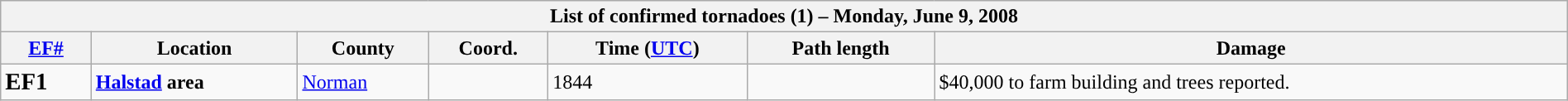<table class="wikitable collapsible" width="100%">
<tr>
<th colspan="7">List of confirmed tornadoes (1) – Monday, June 9, 2008</th>
</tr>
<tr>
<th><a href='#'>EF#</a></th>
<th>Location</th>
<th>County</th>
<th>Coord.</th>
<th>Time (<a href='#'>UTC</a>)</th>
<th>Path length</th>
<th>Damage</th>
</tr>
<tr>
<td><big><strong>EF1</strong></big></td>
<td><strong><a href='#'>Halstad</a> area</strong></td>
<td><a href='#'>Norman</a></td>
<td></td>
<td>1844</td>
<td></td>
<td>$40,000 to farm building and trees reported.</td>
</tr>
</table>
